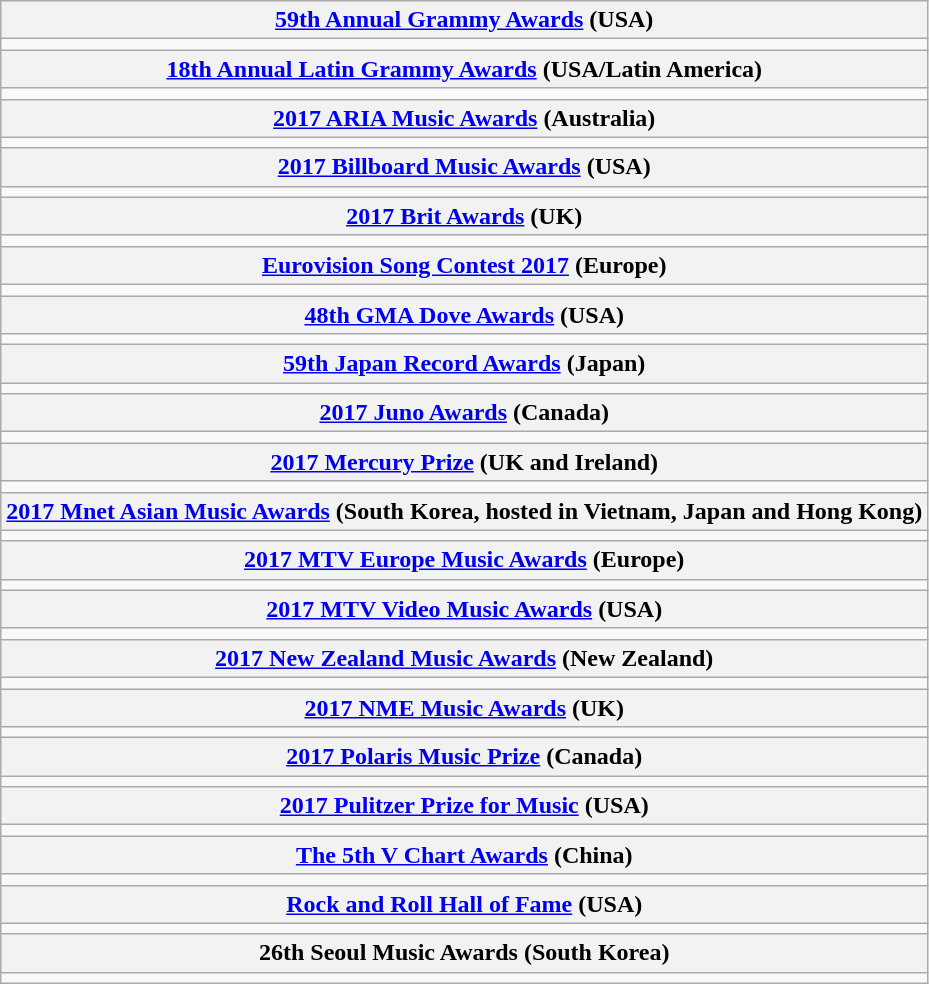<table class="wikitable">
<tr>
<th><a href='#'>59th Annual Grammy Awards</a> (USA)</th>
</tr>
<tr>
<td></td>
</tr>
<tr>
<th><a href='#'>18th Annual Latin Grammy Awards</a> (USA/Latin America)</th>
</tr>
<tr>
<td></td>
</tr>
<tr>
<th><a href='#'>2017 ARIA Music Awards</a> (Australia)</th>
</tr>
<tr>
<td></td>
</tr>
<tr>
<th><a href='#'>2017 Billboard Music Awards</a> (USA)</th>
</tr>
<tr>
<td></td>
</tr>
<tr>
<th><a href='#'>2017 Brit Awards</a> (UK)</th>
</tr>
<tr>
<td></td>
</tr>
<tr>
<th><a href='#'>Eurovision Song Contest 2017</a> (Europe)</th>
</tr>
<tr>
<td></td>
</tr>
<tr>
<th><a href='#'>48th GMA Dove Awards</a> (USA)</th>
</tr>
<tr>
<td></td>
</tr>
<tr>
<th><a href='#'>59th Japan Record Awards</a> (Japan)</th>
</tr>
<tr>
<td></td>
</tr>
<tr>
<th><a href='#'>2017 Juno Awards</a> (Canada)</th>
</tr>
<tr>
<td></td>
</tr>
<tr>
<th><a href='#'>2017 Mercury Prize</a> (UK and Ireland)</th>
</tr>
<tr>
<td></td>
</tr>
<tr>
<th><a href='#'>2017 Mnet Asian Music Awards</a> (South Korea, hosted in Vietnam, Japan and Hong Kong)</th>
</tr>
<tr>
<td></td>
</tr>
<tr>
<th><a href='#'>2017 MTV Europe Music Awards</a> (Europe)</th>
</tr>
<tr>
<td></td>
</tr>
<tr>
<th><a href='#'>2017 MTV Video Music Awards</a> (USA)</th>
</tr>
<tr>
<td></td>
</tr>
<tr>
<th><a href='#'>2017 New Zealand Music Awards</a> (New Zealand)</th>
</tr>
<tr>
<td></td>
</tr>
<tr>
<th><a href='#'>2017 NME Music Awards</a> (UK)</th>
</tr>
<tr>
<td></td>
</tr>
<tr>
<th><a href='#'>2017 Polaris Music Prize</a> (Canada)</th>
</tr>
<tr>
<td></td>
</tr>
<tr>
<th><a href='#'>2017 Pulitzer Prize for Music</a> (USA)</th>
</tr>
<tr>
<td></td>
</tr>
<tr>
<th><a href='#'>The 5th V Chart Awards</a> (China)</th>
</tr>
<tr>
<td></td>
</tr>
<tr>
<th><a href='#'>Rock and Roll Hall of Fame</a> (USA)</th>
</tr>
<tr>
<td></td>
</tr>
<tr>
<th>26th Seoul Music Awards (South Korea)</th>
</tr>
<tr>
<td></td>
</tr>
</table>
